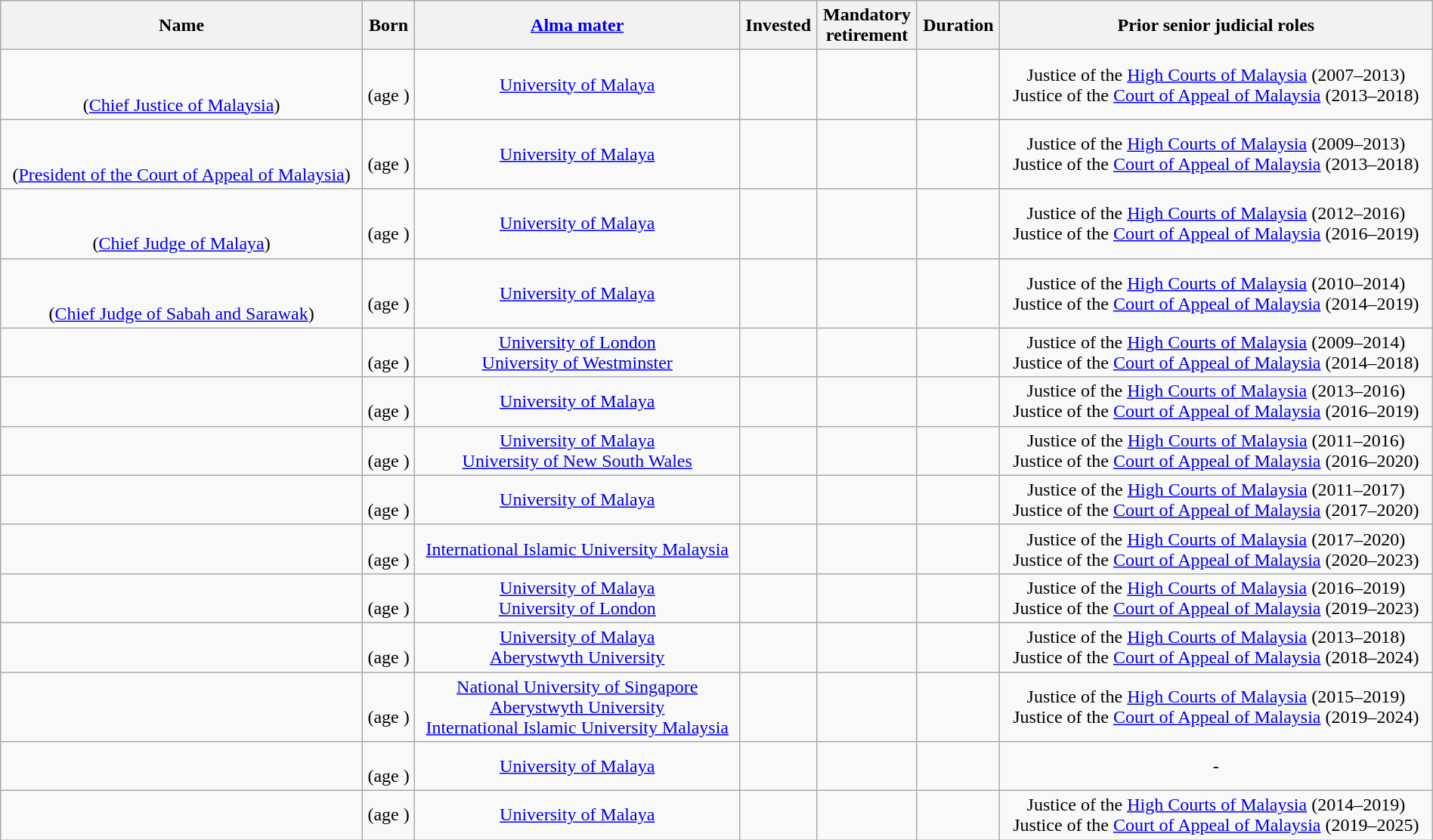<table class="wikitable sortable" style="text-align:center; margin:auto; width:100%;">
<tr>
<th>Name</th>
<th>Born</th>
<th><a href='#'>Alma mater</a></th>
<th>Invested</th>
<th>Mandatory<br>retirement</th>
<th>Duration</th>
<th class="unsortable">Prior senior judicial roles</th>
</tr>
<tr>
<td><br><strong></strong><br>(<a href='#'>Chief Justice of Malaysia</a>)</td>
<td><br>(age )</td>
<td><a href='#'>University of Malaya</a></td>
<td></td>
<td></td>
<td></td>
<td>Justice of the <a href='#'>High Courts of Malaysia</a> (2007–2013)<br>Justice of the <a href='#'>Court of Appeal of Malaysia</a> (2013–2018)</td>
</tr>
<tr>
<td><br><strong></strong><br>(<a href='#'>President of the Court of Appeal of Malaysia</a>)</td>
<td><br>(age )</td>
<td><a href='#'>University of Malaya</a></td>
<td></td>
<td></td>
<td></td>
<td>Justice of the <a href='#'>High Courts of Malaysia</a> (2009–2013)<br>Justice of the <a href='#'>Court of Appeal of Malaysia</a> (2013–2018)</td>
</tr>
<tr>
<td><br><strong></strong><br>(<a href='#'>Chief Judge of Malaya</a>)</td>
<td><br>(age )</td>
<td><a href='#'>University of Malaya</a></td>
<td></td>
<td></td>
<td></td>
<td>Justice of the <a href='#'>High Courts of Malaysia</a> (2012–2016)<br>Justice of the <a href='#'>Court of Appeal of Malaysia</a> (2016–2019)</td>
</tr>
<tr>
<td><br><strong></strong><br>(<a href='#'>Chief Judge of Sabah and Sarawak</a>)</td>
<td><br>(age )</td>
<td><a href='#'>University of Malaya</a></td>
<td></td>
<td></td>
<td></td>
<td>Justice of the <a href='#'>High Courts of Malaysia</a> (2010–2014)<br>Justice of the <a href='#'>Court of Appeal of Malaysia</a> (2014–2019)</td>
</tr>
<tr>
<td><br><strong></strong></td>
<td><br>(age )</td>
<td><a href='#'>University of London</a><br><a href='#'>University of Westminster</a></td>
<td></td>
<td></td>
<td></td>
<td>Justice of the <a href='#'>High Courts of Malaysia</a> (2009–2014)<br>Justice of the <a href='#'>Court of Appeal of Malaysia</a> (2014–2018)</td>
</tr>
<tr>
<td><br><strong></strong></td>
<td><br>(age )</td>
<td><a href='#'>University of Malaya</a></td>
<td></td>
<td></td>
<td></td>
<td>Justice of the <a href='#'>High Courts of Malaysia</a> (2013–2016)<br>Justice of the <a href='#'>Court of Appeal of Malaysia</a> (2016–2019)</td>
</tr>
<tr>
<td><br><strong></strong></td>
<td><br>(age )</td>
<td><a href='#'>University of Malaya</a><br><a href='#'>University of New South Wales</a></td>
<td></td>
<td></td>
<td></td>
<td>Justice of the <a href='#'>High Courts of Malaysia</a> (2011–2016)<br>Justice of the <a href='#'>Court of Appeal of Malaysia</a> (2016–2020)</td>
</tr>
<tr>
<td><br><strong></strong></td>
<td><br>(age )</td>
<td><a href='#'>University of Malaya</a></td>
<td></td>
<td></td>
<td></td>
<td>Justice of the <a href='#'>High Courts of Malaysia</a> (2011–2017)<br>Justice of the <a href='#'>Court of Appeal of Malaysia</a> (2017–2020)</td>
</tr>
<tr>
<td><br><strong></strong></td>
<td><br>(age )</td>
<td><a href='#'>International Islamic University Malaysia</a></td>
<td></td>
<td></td>
<td></td>
<td>Justice of the <a href='#'>High Courts of Malaysia</a> (2017–2020)<br>Justice of the <a href='#'>Court of Appeal of Malaysia</a> (2020–2023)</td>
</tr>
<tr>
<td><br><strong></strong></td>
<td><br>(age )</td>
<td><a href='#'>University of Malaya</a><br><a href='#'>University of London</a></td>
<td></td>
<td></td>
<td></td>
<td>Justice of the <a href='#'>High Courts of Malaysia</a> (2016–2019)<br>Justice of the <a href='#'>Court of Appeal of Malaysia</a> (2019–2023)</td>
</tr>
<tr>
<td><br><strong></strong></td>
<td><br>(age )</td>
<td><a href='#'>University of Malaya</a><br><a href='#'>Aberystwyth University</a></td>
<td></td>
<td></td>
<td></td>
<td>Justice of the <a href='#'>High Courts of Malaysia</a> (2013–2018)<br>Justice of the <a href='#'>Court of Appeal of Malaysia</a> (2018–2024)</td>
</tr>
<tr>
<td><br><strong></strong></td>
<td><br>(age )</td>
<td><a href='#'>National University of Singapore</a><br><a href='#'>Aberystwyth University</a><br><a href='#'>International Islamic University Malaysia</a></td>
<td></td>
<td></td>
<td></td>
<td>Justice of the <a href='#'>High Courts of Malaysia</a> (2015–2019)<br>Justice of the <a href='#'>Court of Appeal of Malaysia</a> (2019–2024)</td>
</tr>
<tr>
<td><br><strong></strong></td>
<td><br>(age )</td>
<td><a href='#'>University of Malaya</a></td>
<td></td>
<td></td>
<td></td>
<td>-</td>
</tr>
<tr>
<td><br><strong></strong></td>
<td> (age )</td>
<td><a href='#'>University of Malaya</a></td>
<td></td>
<td></td>
<td></td>
<td>Justice of the <a href='#'>High Courts of Malaysia</a> (2014–2019)<br>Justice of the <a href='#'>Court of Appeal of Malaysia</a> (2019–2025)</td>
</tr>
</table>
